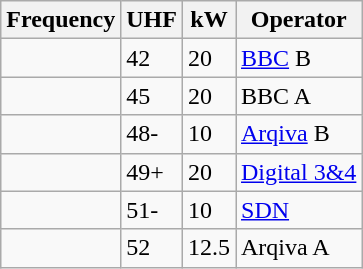<table class="wikitable sortable">
<tr>
<th>Frequency</th>
<th>UHF</th>
<th>kW</th>
<th>Operator</th>
</tr>
<tr>
<td></td>
<td>42</td>
<td>20</td>
<td><a href='#'>BBC</a> B</td>
</tr>
<tr>
<td></td>
<td>45</td>
<td>20</td>
<td>BBC A</td>
</tr>
<tr>
<td></td>
<td>48-</td>
<td>10</td>
<td><a href='#'>Arqiva</a> B</td>
</tr>
<tr>
<td></td>
<td>49+</td>
<td>20</td>
<td><a href='#'>Digital 3&4</a></td>
</tr>
<tr>
<td></td>
<td>51-</td>
<td>10</td>
<td><a href='#'>SDN</a></td>
</tr>
<tr>
<td></td>
<td>52</td>
<td>12.5</td>
<td>Arqiva A</td>
</tr>
</table>
